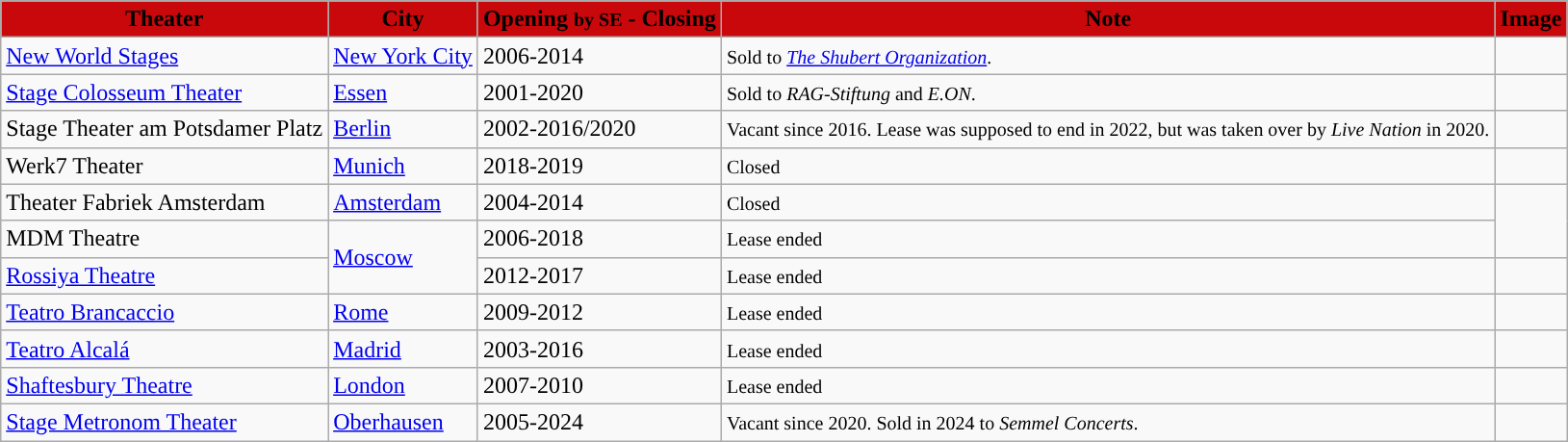<table class="wikitable sortable mw-collapsible mw-collapsed">
<tr>
<th style="background:#C9080B">Theater</th>
<th style="background:#C9080B">City</th>
<th style="background:#C9080B">Opening <small>by SE</small> - Closing</th>
<th style="background:#C9080B">Note</th>
<th style="background:#C9080B">Image</th>
</tr>
<tr>
<td><a href='#'>New World Stages</a></td>
<td><a href='#'>New York City</a></td>
<td>2006-2014</td>
<td><small>Sold to <em><a href='#'>The Shubert Organization</a></em>.</small></td>
<td></td>
</tr>
<tr>
<td><a href='#'>Stage Colosseum Theater</a></td>
<td><a href='#'>Essen</a></td>
<td>2001-2020</td>
<td><small>Sold to <em>RAG-Stiftung</em> and <em>E.ON</em>.</small></td>
<td></td>
</tr>
<tr>
<td>Stage Theater am Potsdamer Platz</td>
<td><a href='#'>Berlin</a></td>
<td>2002-2016/2020</td>
<td><small>Vacant since 2016. Lease was supposed to end in 2022, but was taken over by <em>Live Nation</em> in 2020.</small></td>
<td></td>
</tr>
<tr>
<td>Werk7 Theater</td>
<td><a href='#'>Munich</a></td>
<td>2018-2019</td>
<td><small>Closed</small></td>
<td></td>
</tr>
<tr>
<td>Theater Fabriek Amsterdam</td>
<td><a href='#'>Amsterdam</a></td>
<td>2004-2014</td>
<td><small>Closed</small></td>
<td rowspan="2"></td>
</tr>
<tr>
<td>MDM Theatre</td>
<td rowspan="2"><a href='#'>Moscow</a></td>
<td>2006-2018</td>
<td><small>Lease ended</small></td>
</tr>
<tr>
<td><a href='#'>Rossiya Theatre</a></td>
<td>2012-2017</td>
<td><small>Lease ended</small></td>
<td></td>
</tr>
<tr>
<td><a href='#'>Teatro Brancaccio</a></td>
<td><a href='#'>Rome</a></td>
<td>2009-2012</td>
<td><small>Lease ended</small></td>
<td></td>
</tr>
<tr>
<td><a href='#'>Teatro Alcalá</a></td>
<td><a href='#'>Madrid</a></td>
<td>2003-2016</td>
<td><small>Lease ended</small></td>
<td></td>
</tr>
<tr>
<td><a href='#'>Shaftesbury Theatre</a></td>
<td><a href='#'>London</a></td>
<td>2007-2010</td>
<td><small>Lease ended</small></td>
<td></td>
</tr>
<tr>
<td><a href='#'>Stage Metronom Theater</a></td>
<td><a href='#'>Oberhausen</a></td>
<td>2005-2024</td>
<td><small>Vacant since 2020. Sold in 2024 to <em>Semmel Concerts</em>.</small></td>
<td></td>
</tr>
</table>
